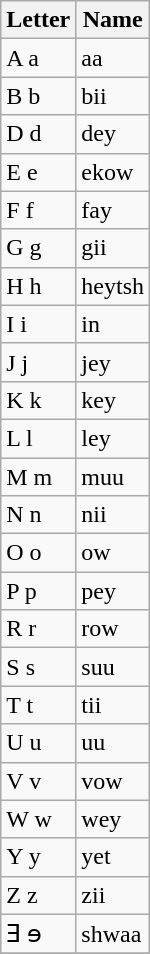<table class="wikitable" border=1>
<tr>
<th>Letter</th>
<th>Name</th>
</tr>
<tr>
<td>A a</td>
<td>aa</td>
</tr>
<tr>
<td>B b</td>
<td>bii</td>
</tr>
<tr>
<td>D d</td>
<td>dey</td>
</tr>
<tr>
<td>E e</td>
<td>ekow</td>
</tr>
<tr>
<td>F f</td>
<td>fay</td>
</tr>
<tr>
<td>G g</td>
<td>gii</td>
</tr>
<tr>
<td>H h</td>
<td>heytsh</td>
</tr>
<tr>
<td>I i</td>
<td>in</td>
</tr>
<tr>
<td>J j</td>
<td>jey</td>
</tr>
<tr>
<td>K k</td>
<td>key</td>
</tr>
<tr>
<td>L l</td>
<td>ley</td>
</tr>
<tr>
<td>M m</td>
<td>muu</td>
</tr>
<tr>
<td>N n</td>
<td>nii</td>
</tr>
<tr>
<td>O o</td>
<td>ow</td>
</tr>
<tr>
<td>P p</td>
<td>pey</td>
</tr>
<tr>
<td>R r</td>
<td>row</td>
</tr>
<tr>
<td>S s</td>
<td>suu</td>
</tr>
<tr>
<td>T t</td>
<td>tii</td>
</tr>
<tr>
<td>U u</td>
<td>uu</td>
</tr>
<tr>
<td>V v</td>
<td>vow</td>
</tr>
<tr>
<td>W w</td>
<td>wey</td>
</tr>
<tr>
<td>Y y</td>
<td>yet</td>
</tr>
<tr>
<td>Z z</td>
<td>zii</td>
</tr>
<tr>
<td>Ǝ ɘ</td>
<td>shwaa</td>
</tr>
<tr>
</tr>
</table>
